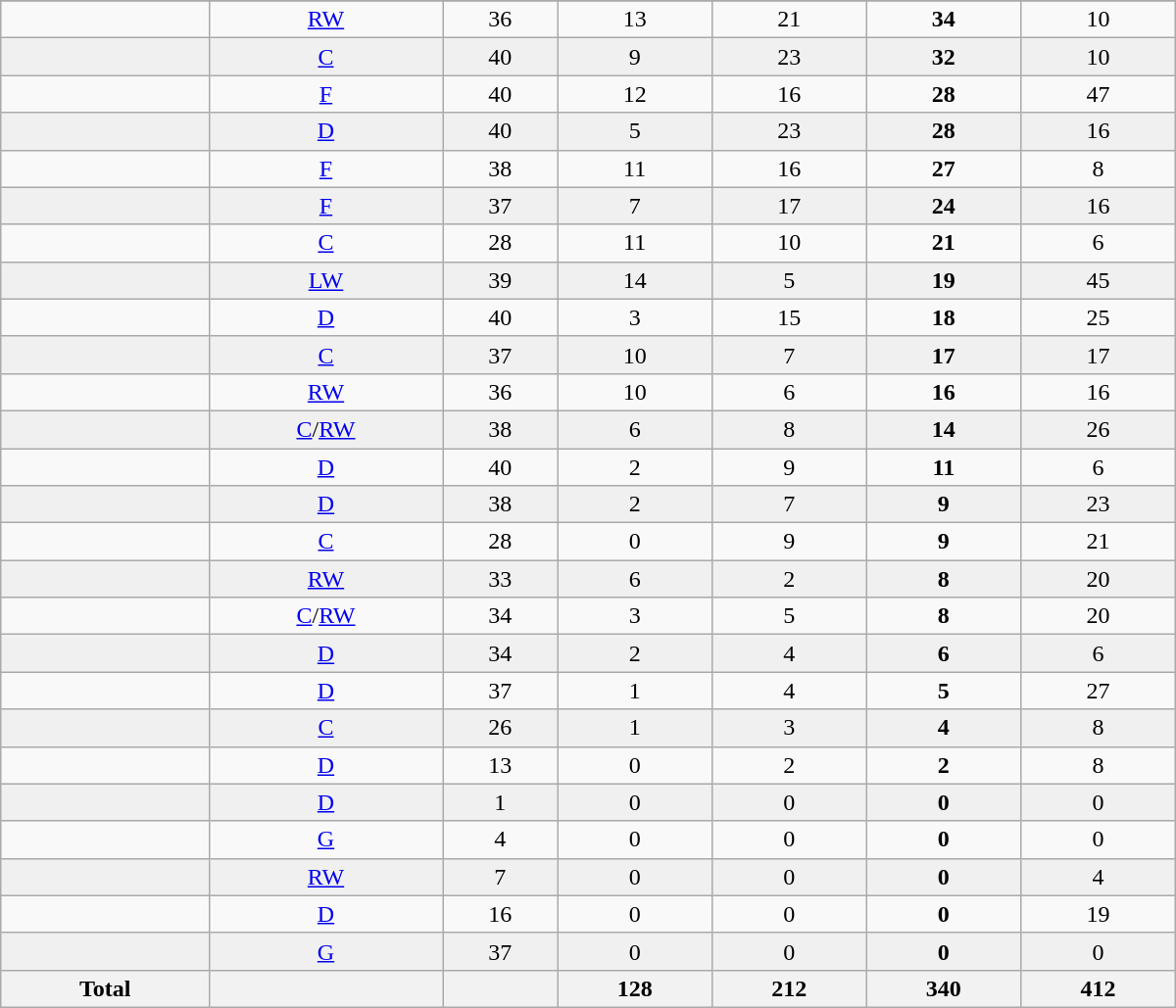<table class="wikitable sortable" width=800>
<tr align="center">
</tr>
<tr align="center" bgcolor="">
<td></td>
<td><a href='#'>RW</a></td>
<td>36</td>
<td>13</td>
<td>21</td>
<td><strong>34</strong></td>
<td>10</td>
</tr>
<tr align="center" bgcolor="f0f0f0">
<td></td>
<td><a href='#'>C</a></td>
<td>40</td>
<td>9</td>
<td>23</td>
<td><strong>32</strong></td>
<td>10</td>
</tr>
<tr align="center" bgcolor="">
<td></td>
<td><a href='#'>F</a></td>
<td>40</td>
<td>12</td>
<td>16</td>
<td><strong>28</strong></td>
<td>47</td>
</tr>
<tr align="center" bgcolor="f0f0f0">
<td></td>
<td><a href='#'>D</a></td>
<td>40</td>
<td>5</td>
<td>23</td>
<td><strong>28</strong></td>
<td>16</td>
</tr>
<tr align="center" bgcolor="">
<td></td>
<td><a href='#'>F</a></td>
<td>38</td>
<td>11</td>
<td>16</td>
<td><strong>27</strong></td>
<td>8</td>
</tr>
<tr align="center" bgcolor="f0f0f0">
<td></td>
<td><a href='#'>F</a></td>
<td>37</td>
<td>7</td>
<td>17</td>
<td><strong>24</strong></td>
<td>16</td>
</tr>
<tr align="center" bgcolor="">
<td></td>
<td><a href='#'>C</a></td>
<td>28</td>
<td>11</td>
<td>10</td>
<td><strong>21</strong></td>
<td>6</td>
</tr>
<tr align="center" bgcolor="f0f0f0">
<td></td>
<td><a href='#'>LW</a></td>
<td>39</td>
<td>14</td>
<td>5</td>
<td><strong>19</strong></td>
<td>45</td>
</tr>
<tr align="center" bgcolor="">
<td></td>
<td><a href='#'>D</a></td>
<td>40</td>
<td>3</td>
<td>15</td>
<td><strong>18</strong></td>
<td>25</td>
</tr>
<tr align="center" bgcolor="f0f0f0">
<td></td>
<td><a href='#'>C</a></td>
<td>37</td>
<td>10</td>
<td>7</td>
<td><strong>17</strong></td>
<td>17</td>
</tr>
<tr align="center" bgcolor="">
<td></td>
<td><a href='#'>RW</a></td>
<td>36</td>
<td>10</td>
<td>6</td>
<td><strong>16</strong></td>
<td>16</td>
</tr>
<tr align="center" bgcolor="f0f0f0">
<td></td>
<td><a href='#'>C</a>/<a href='#'>RW</a></td>
<td>38</td>
<td>6</td>
<td>8</td>
<td><strong>14</strong></td>
<td>26</td>
</tr>
<tr align="center" bgcolor="">
<td></td>
<td><a href='#'>D</a></td>
<td>40</td>
<td>2</td>
<td>9</td>
<td><strong>11</strong></td>
<td>6</td>
</tr>
<tr align="center" bgcolor="f0f0f0">
<td></td>
<td><a href='#'>D</a></td>
<td>38</td>
<td>2</td>
<td>7</td>
<td><strong>9</strong></td>
<td>23</td>
</tr>
<tr align="center" bgcolor="">
<td></td>
<td><a href='#'>C</a></td>
<td>28</td>
<td>0</td>
<td>9</td>
<td><strong>9</strong></td>
<td>21</td>
</tr>
<tr align="center" bgcolor="f0f0f0">
<td></td>
<td><a href='#'>RW</a></td>
<td>33</td>
<td>6</td>
<td>2</td>
<td><strong>8</strong></td>
<td>20</td>
</tr>
<tr align="center" bgcolor="">
<td></td>
<td><a href='#'>C</a>/<a href='#'>RW</a></td>
<td>34</td>
<td>3</td>
<td>5</td>
<td><strong>8</strong></td>
<td>20</td>
</tr>
<tr align="center" bgcolor="f0f0f0">
<td></td>
<td><a href='#'>D</a></td>
<td>34</td>
<td>2</td>
<td>4</td>
<td><strong>6</strong></td>
<td>6</td>
</tr>
<tr align="center" bgcolor="">
<td></td>
<td><a href='#'>D</a></td>
<td>37</td>
<td>1</td>
<td>4</td>
<td><strong>5</strong></td>
<td>27</td>
</tr>
<tr align="center" bgcolor="f0f0f0">
<td></td>
<td><a href='#'>C</a></td>
<td>26</td>
<td>1</td>
<td>3</td>
<td><strong>4</strong></td>
<td>8</td>
</tr>
<tr align="center" bgcolor="">
<td></td>
<td><a href='#'>D</a></td>
<td>13</td>
<td>0</td>
<td>2</td>
<td><strong>2</strong></td>
<td>8</td>
</tr>
<tr align="center" bgcolor="f0f0f0">
<td></td>
<td><a href='#'>D</a></td>
<td>1</td>
<td>0</td>
<td>0</td>
<td><strong>0</strong></td>
<td>0</td>
</tr>
<tr align="center" bgcolor="">
<td></td>
<td><a href='#'>G</a></td>
<td>4</td>
<td>0</td>
<td>0</td>
<td><strong>0</strong></td>
<td>0</td>
</tr>
<tr align="center" bgcolor="f0f0f0">
<td></td>
<td><a href='#'>RW</a></td>
<td>7</td>
<td>0</td>
<td>0</td>
<td><strong>0</strong></td>
<td>4</td>
</tr>
<tr align="center" bgcolor="">
<td></td>
<td><a href='#'>D</a></td>
<td>16</td>
<td>0</td>
<td>0</td>
<td><strong>0</strong></td>
<td>19</td>
</tr>
<tr align="center" bgcolor="f0f0f0">
<td></td>
<td><a href='#'>G</a></td>
<td>37</td>
<td>0</td>
<td>0</td>
<td><strong>0</strong></td>
<td>0</td>
</tr>
<tr>
<th>Total</th>
<th></th>
<th></th>
<th>128</th>
<th>212</th>
<th>340</th>
<th>412</th>
</tr>
</table>
